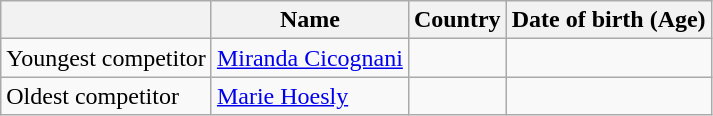<table class="wikitable">
<tr>
<th></th>
<th>Name</th>
<th>Country</th>
<th>Date of birth (Age)</th>
</tr>
<tr>
<td>Youngest competitor</td>
<td><a href='#'>Miranda Cicognani</a></td>
<td></td>
<td></td>
</tr>
<tr>
<td>Oldest competitor</td>
<td><a href='#'>Marie Hoesly</a></td>
<td></td>
<td></td>
</tr>
</table>
